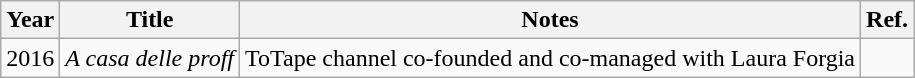<table class="wikitable">
<tr>
<th>Year</th>
<th>Title</th>
<th>Notes</th>
<th>Ref.</th>
</tr>
<tr>
<td>2016</td>
<td><em>A casa delle proff</em></td>
<td>ToTape channel co-founded and co-managed with Laura Forgia</td>
<td></td>
</tr>
</table>
